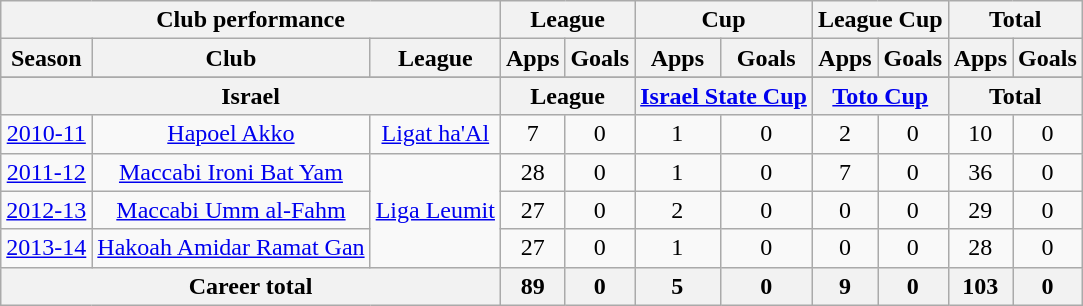<table class="wikitable" style="text-align:center">
<tr>
<th colspan=3>Club performance</th>
<th colspan=2>League</th>
<th colspan=2>Cup</th>
<th colspan=2>League Cup</th>
<th colspan=2>Total</th>
</tr>
<tr>
<th>Season</th>
<th>Club</th>
<th>League</th>
<th>Apps</th>
<th>Goals</th>
<th>Apps</th>
<th>Goals</th>
<th>Apps</th>
<th>Goals</th>
<th>Apps</th>
<th>Goals</th>
</tr>
<tr>
</tr>
<tr>
<th colspan=3>Israel</th>
<th colspan=2>League</th>
<th colspan=2><a href='#'>Israel State Cup</a></th>
<th colspan=2><a href='#'>Toto Cup</a></th>
<th colspan=2>Total</th>
</tr>
<tr>
<td><a href='#'>2010-11</a></td>
<td><a href='#'>Hapoel Akko</a></td>
<td><a href='#'>Ligat ha'Al</a></td>
<td>7</td>
<td>0</td>
<td>1</td>
<td>0</td>
<td>2</td>
<td>0</td>
<td>10</td>
<td>0</td>
</tr>
<tr>
<td><a href='#'>2011-12</a></td>
<td><a href='#'>Maccabi Ironi Bat Yam</a></td>
<td rowspan="3"><a href='#'>Liga Leumit</a></td>
<td>28</td>
<td>0</td>
<td>1</td>
<td>0</td>
<td>7</td>
<td>0</td>
<td>36</td>
<td>0</td>
</tr>
<tr>
<td><a href='#'>2012-13</a></td>
<td><a href='#'>Maccabi Umm al-Fahm</a></td>
<td>27</td>
<td>0</td>
<td>2</td>
<td>0</td>
<td>0</td>
<td>0</td>
<td>29</td>
<td>0</td>
</tr>
<tr>
<td><a href='#'>2013-14</a></td>
<td><a href='#'>Hakoah Amidar Ramat Gan</a></td>
<td>27</td>
<td>0</td>
<td>1</td>
<td>0</td>
<td>0</td>
<td>0</td>
<td>28</td>
<td>0</td>
</tr>
<tr>
<th colspan=3>Career total</th>
<th>89</th>
<th>0</th>
<th>5</th>
<th>0</th>
<th>9</th>
<th>0</th>
<th>103</th>
<th>0</th>
</tr>
</table>
